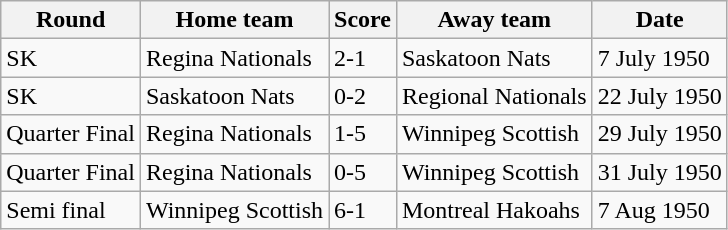<table class="wikitable">
<tr>
<th>Round</th>
<th>Home team</th>
<th>Score</th>
<th>Away team</th>
<th>Date</th>
</tr>
<tr>
<td>SK</td>
<td>Regina Nationals</td>
<td>2-1</td>
<td>Saskatoon Nats</td>
<td>7 July 1950</td>
</tr>
<tr>
<td>SK</td>
<td>Saskatoon Nats</td>
<td>0-2</td>
<td>Regional Nationals</td>
<td>22 July 1950</td>
</tr>
<tr>
<td>Quarter Final</td>
<td>Regina Nationals</td>
<td>1-5</td>
<td>Winnipeg Scottish</td>
<td>29 July 1950</td>
</tr>
<tr>
<td>Quarter Final</td>
<td>Regina Nationals</td>
<td>0-5</td>
<td>Winnipeg Scottish</td>
<td>31 July 1950</td>
</tr>
<tr>
<td>Semi final</td>
<td>Winnipeg Scottish</td>
<td>6-1</td>
<td>Montreal Hakoahs</td>
<td>7 Aug 1950</td>
</tr>
</table>
